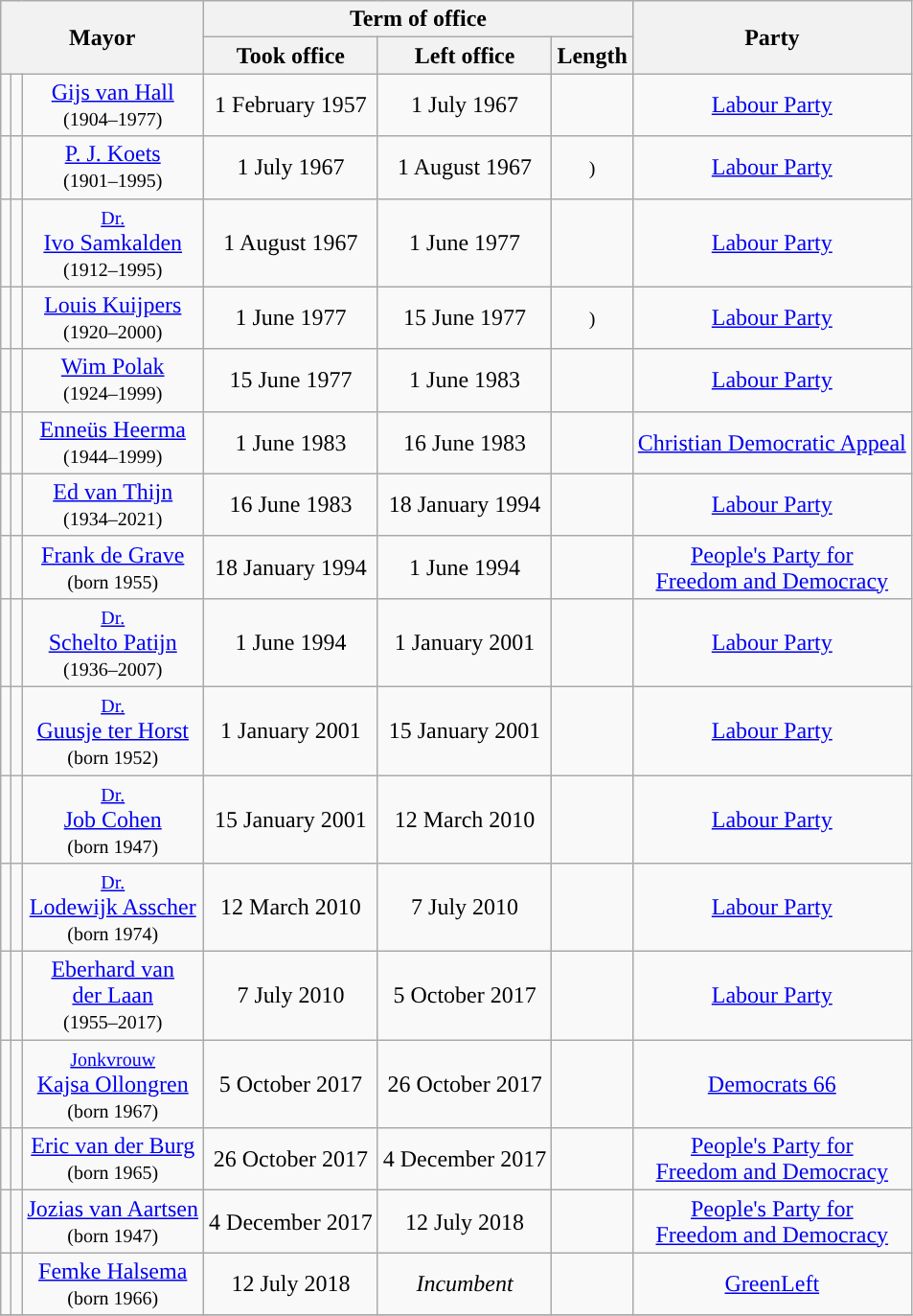<table class="wikitable" style="text-align:center">
<tr>
<th colspan=3 rowspan=2>Mayor</th>
<th colspan=3>Term of office</th>
<th rowspan=2>Party</th>
</tr>
<tr>
<th>Took office</th>
<th><strong>Left office</strong></th>
<th>Length</th>
</tr>
<tr>
<td style="background:"></td>
<td></td>
<td><a href='#'>Gijs van Hall</a> <br> <small>(1904–1977)</small></td>
<td>1 February 1957</td>
<td>1 July 1967</td>
<td><small></small> <br> </td>
<td><a href='#'>Labour Party</a></td>
</tr>
<tr>
<td style="background:"></td>
<td></td>
<td><a href='#'>P. J. Koets</a> <br> <small>(1901–1995)</small></td>
<td>1 July 1967</td>
<td>1 August 1967</td>
<td><small>)</small><br> </td>
<td><a href='#'>Labour Party</a></td>
</tr>
<tr>
<td style="background:"></td>
<td></td>
<td><small><a href='#'>Dr.</a></small> <br> <a href='#'>Ivo Samkalden</a> <br> <small>(1912–1995)</small></td>
<td>1 August 1967</td>
<td>1 June 1977</td>
<td><small></small></td>
<td><a href='#'>Labour Party</a></td>
</tr>
<tr>
<td style="background:"></td>
<td></td>
<td><a href='#'>Louis Kuijpers</a> <br> <small>(1920–2000)</small></td>
<td>1 June 1977</td>
<td>15 June 1977</td>
<td><small>)</small><br> </td>
<td><a href='#'>Labour Party</a></td>
</tr>
<tr>
<td style="background:"></td>
<td></td>
<td><a href='#'>Wim Polak</a> <br> <small>(1924–1999)</small></td>
<td>15 June 1977</td>
<td>1 June 1983</td>
<td><small></small></td>
<td><a href='#'>Labour Party</a></td>
</tr>
<tr>
<td style="background:"></td>
<td></td>
<td><a href='#'>Enneüs Heerma</a> <br> <small>(1944–1999)</small></td>
<td>1 June 1983</td>
<td>16 June 1983</td>
<td><small></small><br> </td>
<td><a href='#'>Christian Democratic Appeal</a></td>
</tr>
<tr>
<td style="background:"></td>
<td></td>
<td><a href='#'>Ed van Thijn</a> <br> <small>(1934–2021)</small></td>
<td>16 June 1983</td>
<td>18 January 1994</td>
<td><small></small><br> </td>
<td><a href='#'>Labour Party</a></td>
</tr>
<tr>
<td style="background:"></td>
<td></td>
<td><a href='#'>Frank de Grave</a> <br> <small>(born 1955)</small></td>
<td>18 January 1994</td>
<td>1 June 1994</td>
<td><small></small><br> </td>
<td><a href='#'>People's Party for <br> Freedom and Democracy</a></td>
</tr>
<tr>
<td style="background:"></td>
<td></td>
<td><small><a href='#'>Dr.</a></small> <br> <a href='#'>Schelto Patijn</a> <br> <small>(1936–2007)</small></td>
<td>1 June 1994</td>
<td>1 January 2001</td>
<td><small></small></td>
<td><a href='#'>Labour Party</a></td>
</tr>
<tr>
<td style="background:"></td>
<td></td>
<td><small><a href='#'>Dr.</a></small> <br> <a href='#'>Guusje ter Horst</a> <br> <small>(born 1952)</small></td>
<td>1 January 2001</td>
<td>15 January 2001</td>
<td><small></small><br>  <br></td>
<td><a href='#'>Labour Party</a></td>
</tr>
<tr>
<td style="background:"></td>
<td></td>
<td><small><a href='#'>Dr.</a></small> <br> <a href='#'>Job Cohen</a> <br> <small>(born 1947)</small></td>
<td>15 January 2001</td>
<td>12 March 2010</td>
<td><small></small><br> </td>
<td><a href='#'>Labour Party</a></td>
</tr>
<tr>
<td style="background:"></td>
<td></td>
<td><small><a href='#'>Dr.</a></small> <br> <a href='#'>Lodewijk Asscher</a> <br> <small>(born 1974)</small></td>
<td>12 March 2010</td>
<td>7 July 2010</td>
<td><small></small><br> </td>
<td><a href='#'>Labour Party</a></td>
</tr>
<tr>
<td style="background:"></td>
<td></td>
<td><a href='#'>Eberhard van <br> der Laan</a> <br> <small>(1955–2017)</small></td>
<td>7 July 2010</td>
<td>5 October 2017</td>
<td><small></small><br>  <br></td>
<td><a href='#'>Labour Party</a></td>
</tr>
<tr>
<td style="background:"></td>
<td></td>
<td><small><a href='#'>Jonkvrouw</a></small> <br> <a href='#'>Kajsa Ollongren</a> <br> <small>(born 1967)</small></td>
<td>5 October 2017</td>
<td>26 October 2017</td>
<td><small></small><br>   <br></td>
<td><a href='#'>Democrats 66</a></td>
</tr>
<tr>
<td style="background:"></td>
<td></td>
<td><a href='#'>Eric van der Burg</a><br> <small>(born 1965)</small></td>
<td>26 October 2017</td>
<td>4 December 2017</td>
<td><small></small><br> </td>
<td><a href='#'>People's Party for <br> Freedom and Democracy</a></td>
</tr>
<tr>
<td style="background:"></td>
<td></td>
<td><a href='#'>Jozias van Aartsen</a> <br> <small>(born 1947)</small></td>
<td>4 December 2017</td>
<td>12 July 2018</td>
<td><small></small> <br> </td>
<td><a href='#'>People's Party for <br> Freedom and Democracy</a></td>
</tr>
<tr>
<td style="background:"></td>
<td></td>
<td><a href='#'>Femke Halsema</a> <br> <small>(born 1966)</small></td>
<td>12 July 2018</td>
<td><em>Incumbent</em></td>
<td><small></small><br></td>
<td><a href='#'>GreenLeft</a></td>
</tr>
<tr>
</tr>
</table>
